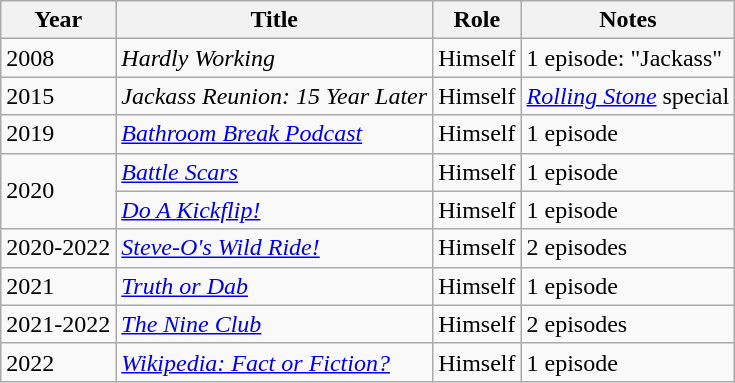<table class="wikitable">
<tr>
<th>Year</th>
<th>Title</th>
<th>Role</th>
<th>Notes</th>
</tr>
<tr>
<td>2008</td>
<td><em>Hardly Working</em></td>
<td>Himself</td>
<td>1 episode: "Jackass"</td>
</tr>
<tr>
<td>2015</td>
<td><em>Jackass Reunion: 15 Year Later</em></td>
<td>Himself</td>
<td><em><a href='#'>Rolling Stone</a></em> special</td>
</tr>
<tr>
<td>2019</td>
<td><em><a href='#'>Bathroom Break Podcast</a></em></td>
<td>Himself</td>
<td>1 episode</td>
</tr>
<tr>
<td rowspan="2">2020</td>
<td><em><a href='#'>Battle Scars</a></em></td>
<td>Himself</td>
<td>1 episode</td>
</tr>
<tr>
<td><em><a href='#'>Do A Kickflip!</a></em></td>
<td>Himself</td>
<td>1 episode</td>
</tr>
<tr>
<td>2020-2022</td>
<td><em><a href='#'>Steve-O's Wild Ride!</a></em></td>
<td>Himself</td>
<td>2 episodes</td>
</tr>
<tr>
<td>2021</td>
<td><em><a href='#'>Truth or Dab</a></em></td>
<td>Himself</td>
<td>1 episode</td>
</tr>
<tr>
<td>2021-2022</td>
<td><em><a href='#'>The Nine Club</a></em></td>
<td>Himself</td>
<td>2 episodes</td>
</tr>
<tr>
<td>2022</td>
<td><em><a href='#'>Wikipedia: Fact or Fiction?</a></em></td>
<td>Himself</td>
<td>1 episode</td>
</tr>
</table>
